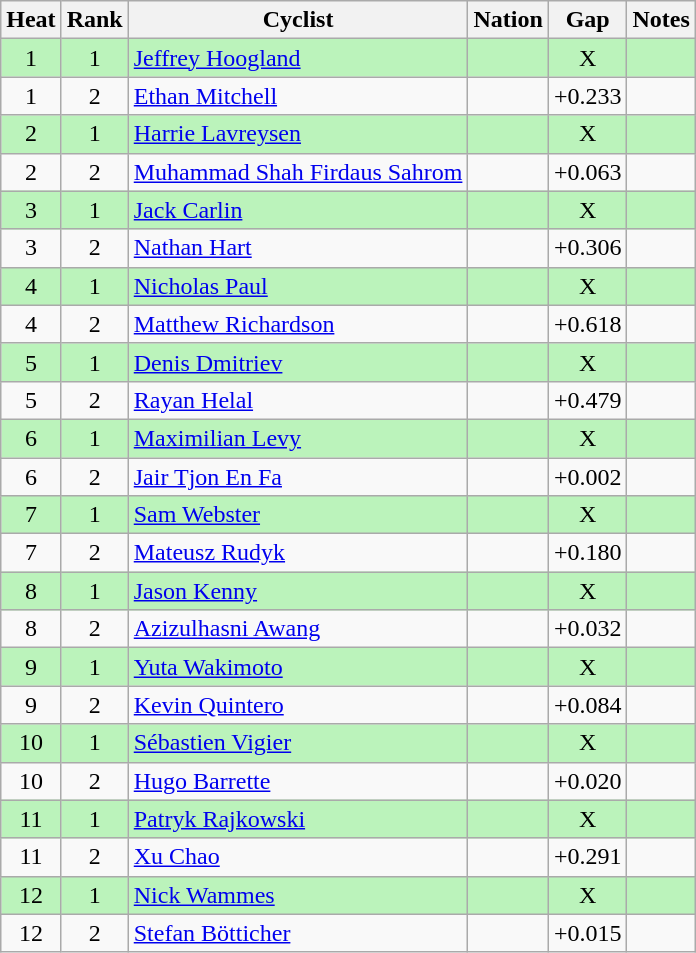<table class="wikitable sortable" style="text-align:center">
<tr>
<th>Heat</th>
<th>Rank</th>
<th>Cyclist</th>
<th>Nation</th>
<th>Gap</th>
<th>Notes</th>
</tr>
<tr bgcolor=#bbf3bb>
<td>1</td>
<td>1</td>
<td align=left><a href='#'>Jeffrey Hoogland</a></td>
<td align=left></td>
<td>X</td>
<td></td>
</tr>
<tr>
<td>1</td>
<td>2</td>
<td align=left><a href='#'>Ethan Mitchell</a></td>
<td align=left></td>
<td>+0.233</td>
<td></td>
</tr>
<tr bgcolor=#bbf3bb>
<td>2</td>
<td>1</td>
<td align=left><a href='#'>Harrie Lavreysen</a></td>
<td align=left></td>
<td>X</td>
<td></td>
</tr>
<tr>
<td>2</td>
<td>2</td>
<td align=left><a href='#'>Muhammad Shah Firdaus Sahrom</a></td>
<td align=left></td>
<td>+0.063</td>
<td></td>
</tr>
<tr bgcolor=#bbf3bb>
<td>3</td>
<td>1</td>
<td align=left><a href='#'>Jack Carlin</a></td>
<td align=left></td>
<td>X</td>
<td></td>
</tr>
<tr>
<td>3</td>
<td>2</td>
<td align=left><a href='#'>Nathan Hart</a></td>
<td align=left></td>
<td>+0.306</td>
<td></td>
</tr>
<tr bgcolor=#bbf3bb>
<td>4</td>
<td>1</td>
<td align=left><a href='#'>Nicholas Paul</a></td>
<td align=left></td>
<td>X</td>
<td></td>
</tr>
<tr>
<td>4</td>
<td>2</td>
<td align=left><a href='#'>Matthew Richardson</a></td>
<td align=left></td>
<td>+0.618</td>
<td></td>
</tr>
<tr bgcolor=#bbf3bb>
<td>5</td>
<td>1</td>
<td align=left><a href='#'>Denis Dmitriev</a></td>
<td align=left></td>
<td>X</td>
<td></td>
</tr>
<tr>
<td>5</td>
<td>2</td>
<td align=left><a href='#'>Rayan Helal</a></td>
<td align=left></td>
<td>+0.479</td>
<td></td>
</tr>
<tr bgcolor=#bbf3bb>
<td>6</td>
<td>1</td>
<td align=left><a href='#'>Maximilian Levy</a></td>
<td align=left></td>
<td>X</td>
<td></td>
</tr>
<tr>
<td>6</td>
<td>2</td>
<td align=left><a href='#'>Jair Tjon En Fa</a></td>
<td align=left></td>
<td>+0.002</td>
<td></td>
</tr>
<tr bgcolor=#bbf3bb>
<td>7</td>
<td>1</td>
<td align=left><a href='#'>Sam Webster</a></td>
<td align=left></td>
<td>X</td>
<td></td>
</tr>
<tr>
<td>7</td>
<td>2</td>
<td align=left><a href='#'>Mateusz Rudyk</a></td>
<td align=left></td>
<td>+0.180</td>
<td></td>
</tr>
<tr bgcolor=#bbf3bb>
<td>8</td>
<td>1</td>
<td align=left><a href='#'>Jason Kenny</a></td>
<td align=left></td>
<td>X</td>
<td></td>
</tr>
<tr>
<td>8</td>
<td>2</td>
<td align=left><a href='#'>Azizulhasni Awang</a></td>
<td align=left></td>
<td>+0.032</td>
<td></td>
</tr>
<tr bgcolor=#bbf3bb>
<td>9</td>
<td>1</td>
<td align=left><a href='#'>Yuta Wakimoto</a></td>
<td align=left></td>
<td>X</td>
<td></td>
</tr>
<tr>
<td>9</td>
<td>2</td>
<td align=left><a href='#'>Kevin Quintero</a></td>
<td align=left></td>
<td>+0.084</td>
<td></td>
</tr>
<tr bgcolor=#bbf3bb>
<td>10</td>
<td>1</td>
<td align=left><a href='#'>Sébastien Vigier</a></td>
<td align=left></td>
<td>X</td>
<td></td>
</tr>
<tr>
<td>10</td>
<td>2</td>
<td align=left><a href='#'>Hugo Barrette</a></td>
<td align=left></td>
<td>+0.020</td>
<td></td>
</tr>
<tr bgcolor=#bbf3bb>
<td>11</td>
<td>1</td>
<td align=left><a href='#'>Patryk Rajkowski</a></td>
<td align=left></td>
<td>X</td>
<td></td>
</tr>
<tr>
<td>11</td>
<td>2</td>
<td align=left><a href='#'>Xu Chao</a></td>
<td align=left></td>
<td>+0.291</td>
<td></td>
</tr>
<tr bgcolor=#bbf3bb>
<td>12</td>
<td>1</td>
<td align=left><a href='#'>Nick Wammes</a></td>
<td align=left></td>
<td>X</td>
<td></td>
</tr>
<tr>
<td>12</td>
<td>2</td>
<td align=left><a href='#'>Stefan Bötticher</a></td>
<td align=left></td>
<td>+0.015</td>
<td></td>
</tr>
</table>
